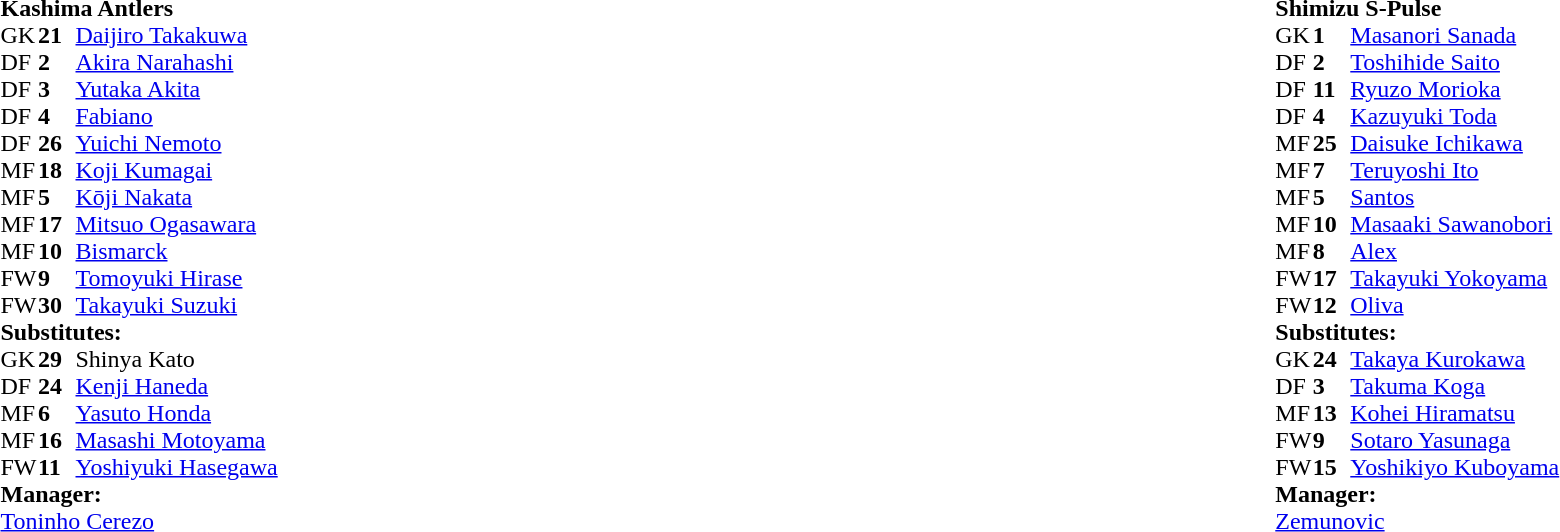<table width="100%">
<tr>
<td valign="top" width="50%"><br><table style="font-size: 100%" cellspacing="0" cellpadding="0">
<tr>
<td colspan="4"><strong>Kashima Antlers</strong></td>
</tr>
<tr>
<th width="25"></th>
<th width="25"></th>
</tr>
<tr>
<td>GK</td>
<td><strong>21</strong></td>
<td> <a href='#'>Daijiro Takakuwa</a></td>
</tr>
<tr>
<td>DF</td>
<td><strong>2</strong></td>
<td> <a href='#'>Akira Narahashi</a></td>
</tr>
<tr>
<td>DF</td>
<td><strong>3</strong></td>
<td> <a href='#'>Yutaka Akita</a></td>
</tr>
<tr>
<td>DF</td>
<td><strong>4</strong></td>
<td> <a href='#'>Fabiano</a></td>
</tr>
<tr>
<td>DF</td>
<td><strong>26</strong></td>
<td> <a href='#'>Yuichi Nemoto</a></td>
<td></td>
</tr>
<tr>
<td>MF</td>
<td><strong>18</strong></td>
<td> <a href='#'>Koji Kumagai</a></td>
</tr>
<tr>
<td>MF</td>
<td><strong>5</strong></td>
<td> <a href='#'>Kōji Nakata</a></td>
</tr>
<tr>
<td>MF</td>
<td><strong>17</strong></td>
<td> <a href='#'>Mitsuo Ogasawara</a></td>
</tr>
<tr>
<td>MF</td>
<td><strong>10</strong></td>
<td> <a href='#'>Bismarck</a></td>
</tr>
<tr>
<td>FW</td>
<td><strong>9</strong></td>
<td> <a href='#'>Tomoyuki Hirase</a></td>
<td></td>
</tr>
<tr>
<td>FW</td>
<td><strong>30</strong></td>
<td> <a href='#'>Takayuki Suzuki</a></td>
</tr>
<tr>
<td colspan="4"><strong>Substitutes:</strong></td>
</tr>
<tr>
<td>GK</td>
<td><strong>29</strong></td>
<td> Shinya Kato</td>
</tr>
<tr>
<td>DF</td>
<td><strong>24</strong></td>
<td> <a href='#'>Kenji Haneda</a></td>
</tr>
<tr>
<td>MF</td>
<td><strong>6</strong></td>
<td> <a href='#'>Yasuto Honda</a></td>
<td></td>
</tr>
<tr>
<td>MF</td>
<td><strong>16</strong></td>
<td> <a href='#'>Masashi Motoyama</a></td>
<td></td>
</tr>
<tr>
<td>FW</td>
<td><strong>11</strong></td>
<td> <a href='#'>Yoshiyuki Hasegawa</a></td>
</tr>
<tr>
<td colspan="4"><strong>Manager:</strong></td>
</tr>
<tr>
<td colspan="3"> <a href='#'>Toninho Cerezo</a></td>
</tr>
</table>
</td>
<td valign="top" width="50%"><br><table style="font-size: 100%" cellspacing="0" cellpadding="0" align="center">
<tr>
<td colspan="4"><strong>Shimizu S-Pulse</strong></td>
</tr>
<tr>
<th width="25"></th>
<th width="25"></th>
</tr>
<tr>
<td>GK</td>
<td><strong>1</strong></td>
<td> <a href='#'>Masanori Sanada</a></td>
</tr>
<tr>
<td>DF</td>
<td><strong>2</strong></td>
<td> <a href='#'>Toshihide Saito</a></td>
</tr>
<tr>
<td>DF</td>
<td><strong>11</strong></td>
<td> <a href='#'>Ryuzo Morioka</a></td>
</tr>
<tr>
<td>DF</td>
<td><strong>4</strong></td>
<td> <a href='#'>Kazuyuki Toda</a></td>
</tr>
<tr>
<td>MF</td>
<td><strong>25</strong></td>
<td> <a href='#'>Daisuke Ichikawa</a></td>
</tr>
<tr>
<td>MF</td>
<td><strong>7</strong></td>
<td> <a href='#'>Teruyoshi Ito</a></td>
</tr>
<tr>
<td>MF</td>
<td><strong>5</strong></td>
<td> <a href='#'>Santos</a></td>
</tr>
<tr>
<td>MF</td>
<td><strong>10</strong></td>
<td> <a href='#'>Masaaki Sawanobori</a></td>
<td></td>
</tr>
<tr>
<td>MF</td>
<td><strong>8</strong></td>
<td> <a href='#'>Alex</a></td>
</tr>
<tr>
<td>FW</td>
<td><strong>17</strong></td>
<td> <a href='#'>Takayuki Yokoyama</a></td>
</tr>
<tr>
<td>FW</td>
<td><strong>12</strong></td>
<td> <a href='#'>Oliva</a></td>
</tr>
<tr>
<td colspan="4"><strong>Substitutes:</strong></td>
</tr>
<tr>
<td>GK</td>
<td><strong>24</strong></td>
<td> <a href='#'>Takaya Kurokawa</a></td>
</tr>
<tr>
<td>DF</td>
<td><strong>3</strong></td>
<td> <a href='#'>Takuma Koga</a></td>
</tr>
<tr>
<td>MF</td>
<td><strong>13</strong></td>
<td> <a href='#'>Kohei Hiramatsu</a></td>
<td></td>
</tr>
<tr>
<td>FW</td>
<td><strong>9</strong></td>
<td> <a href='#'>Sotaro Yasunaga</a></td>
</tr>
<tr>
<td>FW</td>
<td><strong>15</strong></td>
<td> <a href='#'>Yoshikiyo Kuboyama</a></td>
</tr>
<tr>
<td colspan="4"><strong>Manager:</strong></td>
</tr>
<tr>
<td colspan="3"> <a href='#'>Zemunovic</a></td>
</tr>
</table>
</td>
</tr>
</table>
